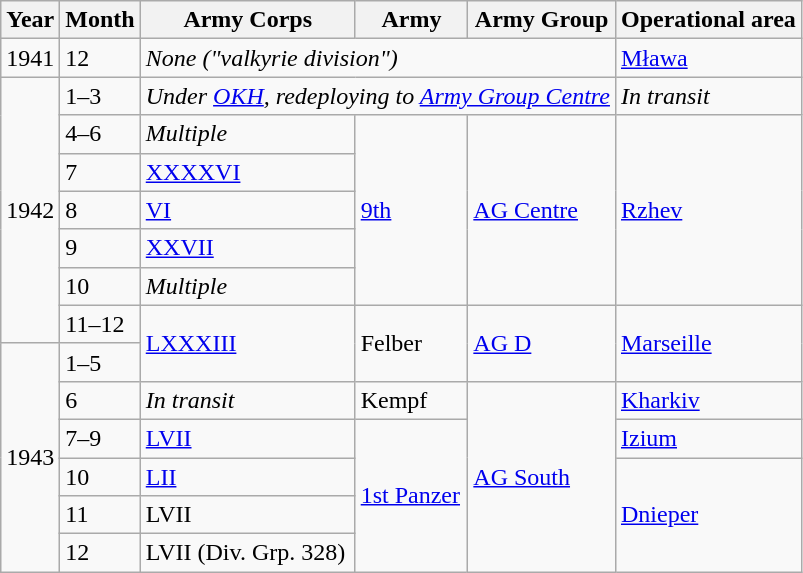<table class="wikitable">
<tr>
<th>Year</th>
<th>Month</th>
<th>Army Corps</th>
<th>Army</th>
<th>Army Group</th>
<th>Operational area</th>
</tr>
<tr>
<td>1941</td>
<td>12</td>
<td colspan="3"><em>None ("valkyrie division")</em></td>
<td><a href='#'>Mława</a></td>
</tr>
<tr>
<td rowspan="7">1942</td>
<td>1–3</td>
<td colspan="3"><em>Under <a href='#'>OKH</a>, redeploying to <a href='#'>Army Group Centre</a></em></td>
<td><em>In transit</em></td>
</tr>
<tr>
<td>4–6</td>
<td><em>Multiple</em></td>
<td rowspan="5"><a href='#'>9th</a></td>
<td rowspan="5"><a href='#'>AG Centre</a></td>
<td rowspan="5"><a href='#'>Rzhev</a></td>
</tr>
<tr>
<td>7</td>
<td><a href='#'>XXXXVI</a></td>
</tr>
<tr>
<td>8</td>
<td><a href='#'>VI</a></td>
</tr>
<tr>
<td>9</td>
<td><a href='#'>XXVII</a></td>
</tr>
<tr>
<td>10</td>
<td><em>Multiple</em></td>
</tr>
<tr>
<td>11–12</td>
<td rowspan="2"><a href='#'>LXXXIII</a></td>
<td rowspan="2">Felber</td>
<td rowspan="2"><a href='#'>AG D</a></td>
<td rowspan="2"><a href='#'>Marseille</a></td>
</tr>
<tr>
<td rowspan="6">1943</td>
<td>1–5</td>
</tr>
<tr>
<td>6</td>
<td><em>In transit</em></td>
<td>Kempf</td>
<td rowspan="5"><a href='#'>AG South</a></td>
<td><a href='#'>Kharkiv</a></td>
</tr>
<tr>
<td>7–9</td>
<td><a href='#'>LVII</a></td>
<td rowspan="4"><a href='#'>1st Panzer</a></td>
<td><a href='#'>Izium</a></td>
</tr>
<tr>
<td>10</td>
<td><a href='#'>LII</a></td>
<td rowspan="3"><a href='#'>Dnieper</a></td>
</tr>
<tr>
<td>11</td>
<td>LVII</td>
</tr>
<tr>
<td>12</td>
<td>LVII (Div. Grp. 328)</td>
</tr>
</table>
